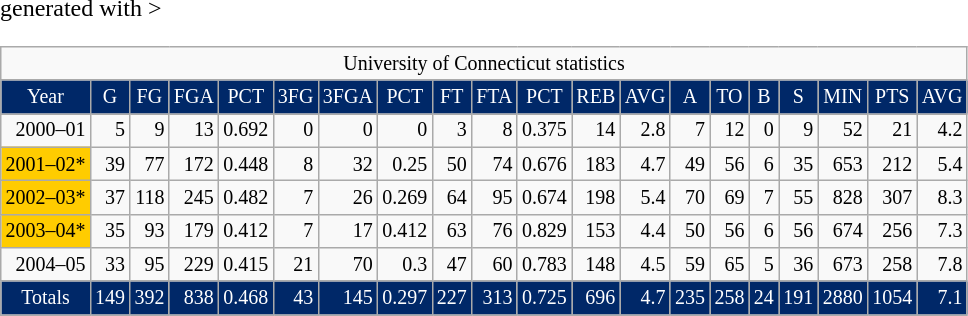<table class="wikitable" <hiddentext>generated with >
<tr style="font-size:10pt" align="center" valign="bottom">
<td colspan="20" height="14">University of Connecticut statistics</td>
</tr>
<tr style="background-color:#002868;font-size:10pt;color:white" align="center" valign="bottom">
<td height="15">Year</td>
<td>G</td>
<td>FG</td>
<td>FGA</td>
<td>PCT</td>
<td>3FG</td>
<td>3FGA</td>
<td>PCT</td>
<td>FT</td>
<td>FTA</td>
<td>PCT</td>
<td>REB</td>
<td>AVG</td>
<td>A</td>
<td>TO</td>
<td>B</td>
<td>S</td>
<td>MIN</td>
<td>PTS</td>
<td>AVG</td>
</tr>
<tr style="font-size:10pt" align="right" valign="bottom">
<td height="14">2000–01</td>
<td>5</td>
<td>9</td>
<td>13</td>
<td>0.692</td>
<td>0</td>
<td>0</td>
<td>0</td>
<td>3</td>
<td>8</td>
<td>0.375</td>
<td>14</td>
<td>2.8</td>
<td>7</td>
<td>12</td>
<td>0</td>
<td>9</td>
<td>52</td>
<td>21</td>
<td>4.2</td>
</tr>
<tr style="font-size:10pt" align="right" valign="bottom">
<td style="background:#ffcc00" height="14">2001–02*</td>
<td>39</td>
<td>77</td>
<td>172</td>
<td>0.448</td>
<td>8</td>
<td>32</td>
<td>0.25</td>
<td>50</td>
<td>74</td>
<td>0.676</td>
<td>183</td>
<td>4.7</td>
<td>49</td>
<td>56</td>
<td>6</td>
<td>35</td>
<td>653</td>
<td>212</td>
<td>5.4</td>
</tr>
<tr style="font-size:10pt" align="right" valign="bottom">
<td style="background:#ffcc00" height="14">2002–03*</td>
<td>37</td>
<td>118</td>
<td>245</td>
<td>0.482</td>
<td>7</td>
<td>26</td>
<td>0.269</td>
<td>64</td>
<td>95</td>
<td>0.674</td>
<td>198</td>
<td>5.4</td>
<td>70</td>
<td>69</td>
<td>7</td>
<td>55</td>
<td>828</td>
<td>307</td>
<td>8.3</td>
</tr>
<tr style="font-size:10pt" align="right" valign="bottom">
<td style="background:#ffcc00" height="14">2003–04*</td>
<td>35</td>
<td>93</td>
<td>179</td>
<td>0.412</td>
<td>7</td>
<td>17</td>
<td>0.412</td>
<td>63</td>
<td>76</td>
<td>0.829</td>
<td>153</td>
<td>4.4</td>
<td>50</td>
<td>56</td>
<td>6</td>
<td>56</td>
<td>674</td>
<td>256</td>
<td>7.3</td>
</tr>
<tr style="font-size:10pt" align="right" valign="bottom">
<td height="14">2004–05</td>
<td>33</td>
<td>95</td>
<td>229</td>
<td>0.415</td>
<td>21</td>
<td>70</td>
<td>0.3</td>
<td>47</td>
<td>60</td>
<td>0.783</td>
<td>148</td>
<td>4.5</td>
<td>59</td>
<td>65</td>
<td>5</td>
<td>36</td>
<td>673</td>
<td>258</td>
<td>7.8</td>
</tr>
<tr style="background-color:#002868;font-size:10pt;color:white">
<td height="15" align="center" valign="bottom">Totals</td>
<td align="right" valign="bottom">149</td>
<td align="right" valign="bottom">392</td>
<td align="right" valign="bottom">838</td>
<td align="right" valign="bottom">0.468</td>
<td align="right" valign="bottom">43</td>
<td align="right" valign="bottom">145</td>
<td align="right" valign="bottom">0.297</td>
<td align="right" valign="bottom">227</td>
<td align="right" valign="bottom">313</td>
<td align="right" valign="bottom">0.725</td>
<td align="right" valign="bottom">696</td>
<td align="right" valign="bottom">4.7</td>
<td align="right" valign="bottom">235</td>
<td align="right" valign="bottom">258</td>
<td align="right" valign="bottom">24</td>
<td align="right" valign="bottom">191</td>
<td align="right" valign="bottom">2880</td>
<td align="right" valign="bottom">1054</td>
<td align="right" valign="bottom">7.1</td>
</tr>
</table>
